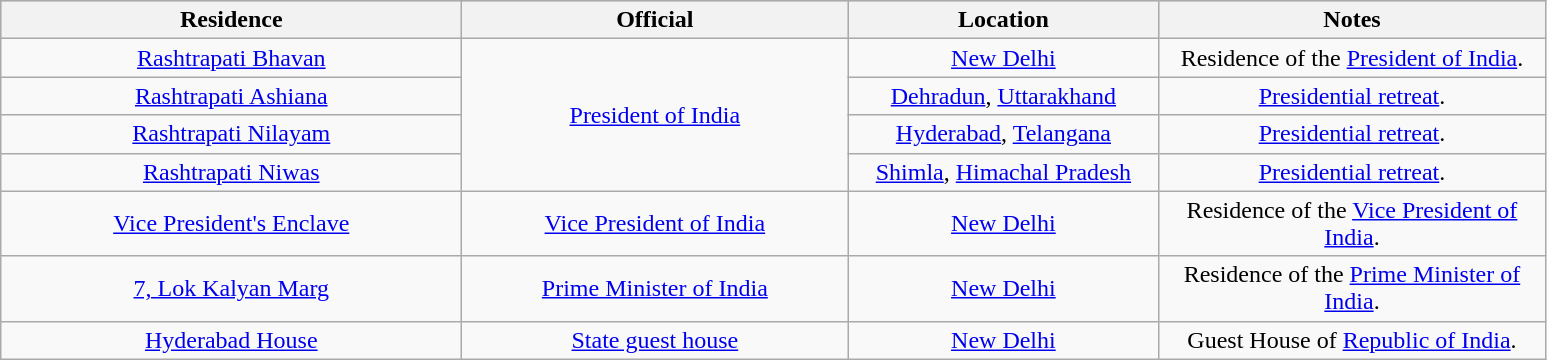<table class="wikitable sortable" style="text-align:center">
<tr style="background:#cccccc">
<th scope="col" style="width: 300px;">Residence</th>
<th scope="col" style="width: 250px;">Official</th>
<th scope="col" style="width: 200px;">Location</th>
<th scope="col" style="width: 250px;">Notes</th>
</tr>
<tr>
<td><a href='#'>Rashtrapati Bhavan</a></td>
<td rowspan="4"><a href='#'>President of India</a></td>
<td><a href='#'>New Delhi</a></td>
<td>Residence of the <a href='#'>President of India</a>.</td>
</tr>
<tr>
<td><a href='#'>Rashtrapati Ashiana</a></td>
<td><a href='#'>Dehradun</a>, <a href='#'>Uttarakhand</a></td>
<td><a href='#'>Presidential retreat</a>.</td>
</tr>
<tr>
<td><a href='#'>Rashtrapati Nilayam</a></td>
<td><a href='#'>Hyderabad</a>, <a href='#'>Telangana</a></td>
<td><a href='#'>Presidential retreat</a>.</td>
</tr>
<tr>
<td><a href='#'>Rashtrapati Niwas</a></td>
<td><a href='#'>Shimla</a>, <a href='#'>Himachal Pradesh</a></td>
<td><a href='#'>Presidential retreat</a>.</td>
</tr>
<tr>
<td><a href='#'>Vice President's Enclave</a></td>
<td><a href='#'>Vice President of India</a></td>
<td><a href='#'>New Delhi</a></td>
<td>Residence of the <a href='#'>Vice President of India</a>.</td>
</tr>
<tr>
<td><a href='#'>7, Lok Kalyan Marg</a></td>
<td><a href='#'>Prime Minister of India</a></td>
<td><a href='#'>New Delhi</a></td>
<td>Residence of the <a href='#'>Prime Minister of India</a>.</td>
</tr>
<tr>
<td><a href='#'>Hyderabad House</a></td>
<td><a href='#'>State guest house</a></td>
<td><a href='#'>New Delhi</a></td>
<td>Guest House of <a href='#'>Republic of India</a>.</td>
</tr>
</table>
